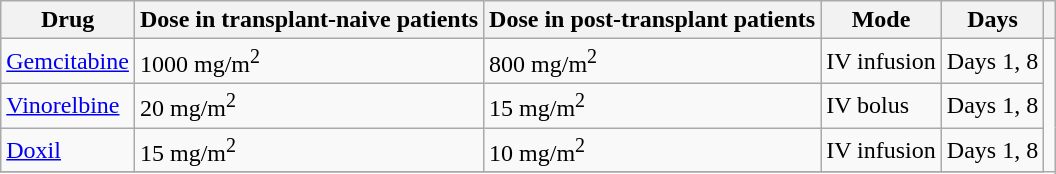<table class="wikitable">
<tr>
<th>Drug</th>
<th>Dose in transplant-naive patients</th>
<th>Dose in post-transplant patients</th>
<th>Mode</th>
<th>Days</th>
<th></th>
</tr>
<tr>
<td><a href='#'>Gemcitabine</a></td>
<td>1000 mg/m<sup>2</sup></td>
<td>800 mg/m<sup>2</sup></td>
<td>IV infusion</td>
<td>Days 1, 8</td>
</tr>
<tr>
<td><a href='#'>Vinorelbine</a></td>
<td>20 mg/m<sup>2</sup></td>
<td>15 mg/m<sup>2</sup></td>
<td>IV bolus</td>
<td>Days 1, 8</td>
</tr>
<tr>
<td><a href='#'>Doxil</a></td>
<td>15 mg/m<sup>2</sup></td>
<td>10 mg/m<sup>2</sup></td>
<td>IV infusion</td>
<td>Days 1, 8</td>
</tr>
<tr>
</tr>
</table>
